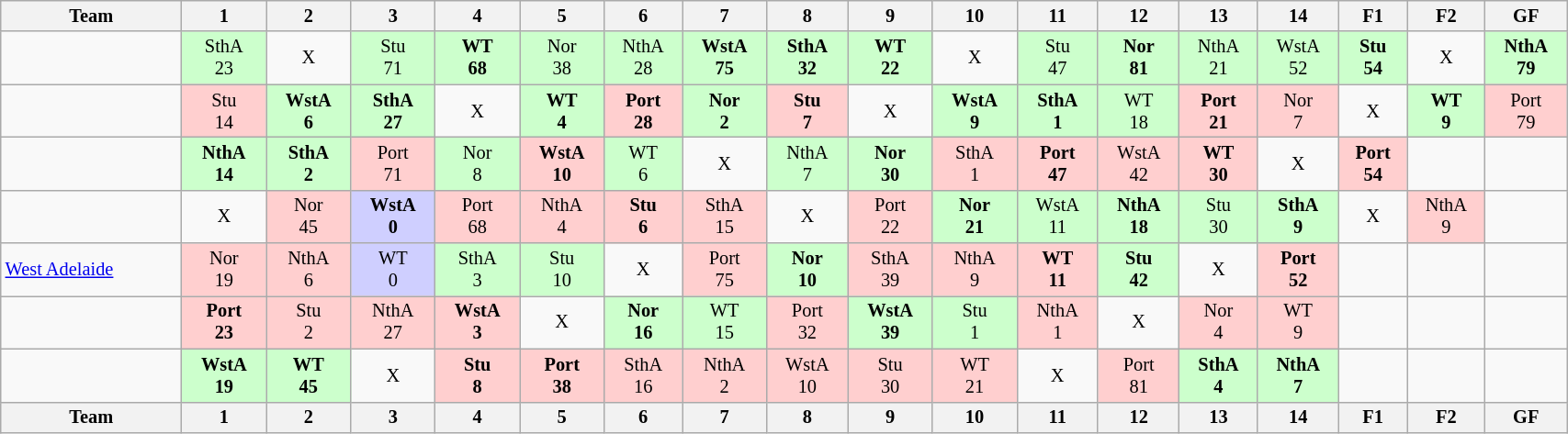<table class="wikitable" style="font-size:85%; text-align:center; width:90%">
<tr valign="top">
<th valign="middle">Team</th>
<th>1</th>
<th>2</th>
<th>3</th>
<th>4</th>
<th>5</th>
<th>6</th>
<th>7</th>
<th>8</th>
<th>9</th>
<th>10</th>
<th>11</th>
<th>12</th>
<th>13</th>
<th>14</th>
<th>F1</th>
<th>F2</th>
<th>GF</th>
</tr>
<tr>
<td align="left"></td>
<td style="background:#cfc;">SthA<br>23</td>
<td>X</td>
<td style="background:#cfc;">Stu<br>71</td>
<td style="background:#cfc;"><strong>WT<br>68</strong></td>
<td style="background:#cfc;">Nor<br>38</td>
<td style="background:#cfc;">NthA<br>28</td>
<td style="background:#cfc;"><strong>WstA<br>75</strong></td>
<td style="background:#cfc;"><strong>SthA<br>32</strong></td>
<td style="background:#cfc;"><strong>WT<br>22</strong></td>
<td>X</td>
<td style="background:#cfc;">Stu<br>47</td>
<td style="background:#cfc;"><strong>Nor<br>81</strong></td>
<td style="background:#cfc;">NthA<br>21</td>
<td style="background:#cfc;">WstA<br>52</td>
<td style="background:#cfc;"><strong>Stu<br>54</strong></td>
<td>X</td>
<td style="background:#cfc;"><strong>NthA<br>79</strong></td>
</tr>
<tr>
<td align="left"></td>
<td style="background:#FFCFCF;">Stu<br>14</td>
<td style="background:#cfc;"><strong>WstA<br>6</strong></td>
<td style="background:#cfc;"><strong>SthA<br>27</strong></td>
<td>X</td>
<td style="background:#cfc;"><strong>WT<br>4</strong></td>
<td style="background:#FFCFCF;"><strong>Port<br>28</strong></td>
<td style="background:#cfc;"><strong>Nor<br>2</strong></td>
<td style="background:#FFCFCF;"><strong>Stu<br>7</strong></td>
<td>X</td>
<td style="background:#cfc;"><strong>WstA<br>9</strong></td>
<td style="background:#cfc;"><strong>SthA<br>1</strong></td>
<td style="background:#cfc;">WT<br>18</td>
<td style="background:#FFCFCF;"><strong>Port<br>21</strong></td>
<td style="background:#FFCFCF;">Nor<br>7</td>
<td>X</td>
<td style="background:#cfc;"><strong>WT<br>9</strong></td>
<td style="background:#FFCFCF;">Port<br>79</td>
</tr>
<tr>
<td align="left"></td>
<td style="background:#cfc;"><strong>NthA<br>14</strong></td>
<td style="background:#cfc;"><strong>SthA<br>2</strong></td>
<td style="background:#FFCFCF;">Port<br>71</td>
<td style="background:#cfc;">Nor<br>8</td>
<td style="background:#FFCFCF;"><strong>WstA <br>10</strong></td>
<td style="background:#cfc;">WT<br>6</td>
<td>X</td>
<td style="background:#cfc;">NthA<br>7</td>
<td style="background:#cfc;"><strong>Nor<br>30</strong></td>
<td style="background:#FFCFCF;">SthA<br>1</td>
<td style="background:#FFCFCF;"><strong>Port<br>47</strong></td>
<td style="background:#FFCFCF;">WstA<br>42</td>
<td style="background:#FFCFCF;"><strong>WT<br>30</strong></td>
<td>X</td>
<td style="background:#FFCFCF;"><strong>Port<br>54</strong></td>
<td></td>
<td></td>
</tr>
<tr>
<td align="left"></td>
<td>X</td>
<td style="background:#FFCFCF;">Nor<br>45</td>
<td style="background:#CFCFFF;"><strong>WstA<br>0</strong></td>
<td style="background:#FFCFCF;">Port<br>68</td>
<td style="background:#FFCFCF;">NthA<br>4</td>
<td style="background:#FFCFCF;"><strong>Stu<br>6</strong></td>
<td style="background:#FFCFCF;">SthA<br>15</td>
<td>X</td>
<td style="background:#FFCFCF;">Port<br>22</td>
<td style="background:#cfc;"><strong>Nor<br>21</strong></td>
<td style="background:#cfc;">WstA<br>11</td>
<td style="background:#cfc;"><strong>NthA<br>18</strong></td>
<td style="background:#cfc;">Stu<br>30</td>
<td style="background:#cfc;"><strong>SthA<br>9</strong></td>
<td>X</td>
<td style="background:#FFCFCF;">NthA<br>9</td>
<td></td>
</tr>
<tr>
<td align="left"><a href='#'>West Adelaide</a></td>
<td style="background:#FFCFCF;">Nor<br>19</td>
<td style="background:#FFCFCF;">NthA<br>6</td>
<td style="background:#CFCFFF;">WT<br>0</td>
<td style="background:#cfc;">SthA<br>3</td>
<td style="background:#cfc;">Stu<br>10</td>
<td>X</td>
<td style="background:#FFCFCF;">Port<br>75</td>
<td style="background:#cfc;"><strong>Nor<br>10</strong></td>
<td style="background:#FFCFCF;">SthA<br>39</td>
<td style="background:#FFCFCF;">NthA<br>9</td>
<td style="background:#FFCFCF;"><strong>WT<br>11</strong></td>
<td style="background:#cfc;"><strong>Stu<br>42</strong></td>
<td>X</td>
<td style="background:#FFCFCF;"><strong>Port<br>52</strong></td>
<td></td>
<td></td>
<td></td>
</tr>
<tr>
<td align="left"></td>
<td style="background:#FFCFCF;"><strong>Port<br>23</strong></td>
<td style="background:#FFCFCF;">Stu<br>2</td>
<td style="background:#FFCFCF;">NthA<br>27</td>
<td style="background:#FFCFCF;"><strong>WstA</strong><br><strong>3</strong></td>
<td>X</td>
<td style="background:#cfc;"><strong>Nor<br>16</strong></td>
<td style="background:#cfc;">WT<br>15</td>
<td style="background:#FFCFCF;">Port<br>32</td>
<td style="background:#cfc;"><strong>WstA<br>39</strong></td>
<td style="background:#cfc;">Stu<br>1</td>
<td style="background:#FFCFCF;">NthA<br>1</td>
<td>X</td>
<td style="background:#FFCFCF;">Nor<br>4</td>
<td style="background:#FFCFCF;">WT<br>9</td>
<td></td>
<td></td>
<td></td>
</tr>
<tr>
<td align="left"></td>
<td style="background:#cfc;"><strong>WstA<br>19</strong></td>
<td style="background:#cfc;"><strong>WT<br>45</strong></td>
<td>X</td>
<td style="background:#FFCFCF;"><strong>Stu<br>8</strong></td>
<td style="background:#FFCFCF;"><strong>Port<br>38</strong></td>
<td style="background:#FFCFCF;">SthA<br>16</td>
<td style="background:#FFCFCF;">NthA<br>2</td>
<td style="background:#FFCFCF;">WstA<br>10</td>
<td style="background:#FFCFCF;">Stu<br>30</td>
<td style="background:#FFCFCF;">WT <br>21</td>
<td>X</td>
<td style="background:#FFCFCF;">Port<br>81</td>
<td style="background:#cfc;"><strong>SthA<br>4</strong></td>
<td style="background:#cfc;"><strong>NthA<br>7</strong></td>
<td></td>
<td></td>
<td></td>
</tr>
<tr valign="top">
<th valign="middle">Team</th>
<th>1</th>
<th>2</th>
<th>3</th>
<th>4</th>
<th>5</th>
<th>6</th>
<th>7</th>
<th>8</th>
<th>9</th>
<th>10</th>
<th>11</th>
<th>12</th>
<th>13</th>
<th>14</th>
<th>F1</th>
<th>F2</th>
<th>GF</th>
</tr>
</table>
